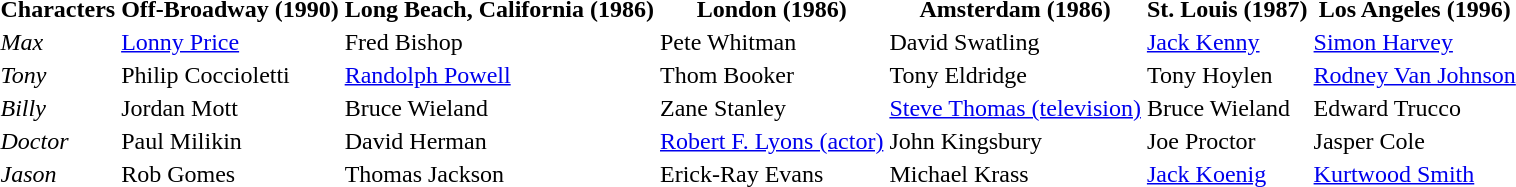<table>
<tr>
<th>Characters</th>
<th>Off-Broadway (1990)</th>
<th>Long Beach, California (1986)</th>
<th>London (1986)</th>
<th>Amsterdam (1986)</th>
<th>St. Louis (1987)</th>
<th>Los Angeles (1996) </th>
</tr>
<tr>
<td><em>Max</em></td>
<td><a href='#'>Lonny Price</a></td>
<td>Fred Bishop</td>
<td>Pete Whitman</td>
<td>David Swatling</td>
<td><a href='#'>Jack Kenny</a></td>
<td><a href='#'>Simon Harvey</a></td>
</tr>
<tr>
<td><em>Tony</em></td>
<td>Philip Coccioletti</td>
<td><a href='#'>Randolph Powell</a></td>
<td>Thom Booker</td>
<td>Tony Eldridge</td>
<td>Tony Hoylen</td>
<td><a href='#'>Rodney Van Johnson</a></td>
</tr>
<tr>
<td><em>Billy</em></td>
<td>Jordan Mott</td>
<td>Bruce Wieland</td>
<td>Zane Stanley</td>
<td><a href='#'>Steve Thomas (television)</a></td>
<td>Bruce Wieland</td>
<td>Edward Trucco</td>
</tr>
<tr>
<td><em>Doctor</em></td>
<td>Paul Milikin</td>
<td>David Herman</td>
<td><a href='#'>Robert F. Lyons (actor)</a></td>
<td>John Kingsbury</td>
<td>Joe Proctor</td>
<td>Jasper Cole</td>
</tr>
<tr>
<td><em>Jason</em></td>
<td>Rob Gomes</td>
<td>Thomas Jackson</td>
<td>Erick-Ray Evans</td>
<td>Michael Krass</td>
<td><a href='#'>Jack Koenig</a></td>
<td><a href='#'>Kurtwood Smith</a></td>
</tr>
</table>
